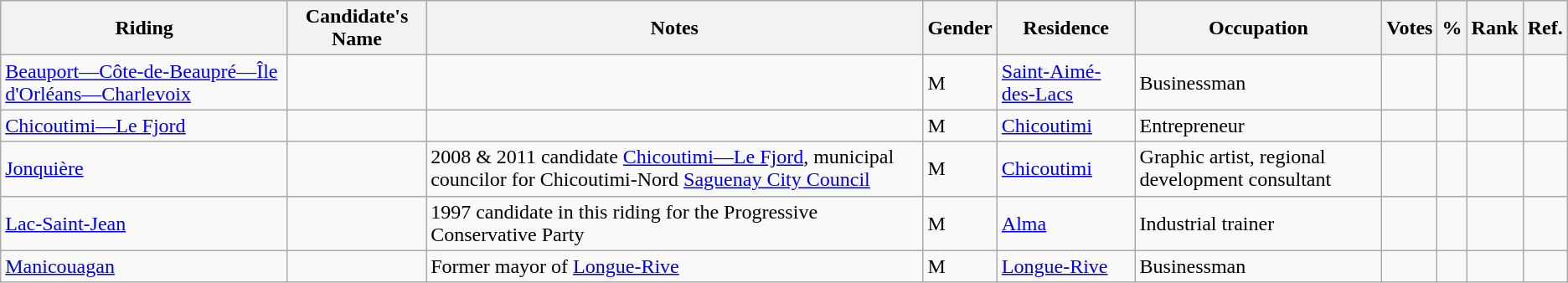<table class="wikitable sortable">
<tr>
<th>Riding</th>
<th>Candidate's Name</th>
<th>Notes</th>
<th>Gender</th>
<th>Residence</th>
<th>Occupation</th>
<th>Votes</th>
<th>%</th>
<th>Rank</th>
<th>Ref.</th>
</tr>
<tr>
<td><a href='#'>Beauport—Côte-de-Beaupré—Île d'Orléans—Charlevoix</a></td>
<td></td>
<td></td>
<td>M</td>
<td><a href='#'>Saint-Aimé-des-Lacs</a></td>
<td>Businessman</td>
<td></td>
<td></td>
<td></td>
<td></td>
</tr>
<tr>
<td><a href='#'>Chicoutimi—Le Fjord</a></td>
<td></td>
<td></td>
<td>M</td>
<td><a href='#'>Chicoutimi</a></td>
<td>Entrepreneur</td>
<td></td>
<td></td>
<td></td>
<td></td>
</tr>
<tr>
<td><a href='#'>Jonquière</a></td>
<td></td>
<td>2008 & 2011 candidate <a href='#'>Chicoutimi—Le Fjord</a>, municipal councilor for Chicoutimi-Nord <a href='#'>Saguenay City Council</a></td>
<td>M</td>
<td><a href='#'>Chicoutimi</a></td>
<td>Graphic artist, regional development consultant</td>
<td></td>
<td></td>
<td></td>
<td></td>
</tr>
<tr>
<td><a href='#'>Lac-Saint-Jean</a></td>
<td></td>
<td>1997 candidate in this riding for the Progressive Conservative Party</td>
<td>M</td>
<td><a href='#'>Alma</a></td>
<td>Industrial trainer</td>
<td></td>
<td></td>
<td></td>
<td></td>
</tr>
<tr>
<td><a href='#'>Manicouagan</a></td>
<td></td>
<td>Former mayor of <a href='#'>Longue-Rive</a></td>
<td>M</td>
<td><a href='#'>Longue-Rive</a></td>
<td>Businessman</td>
<td></td>
<td></td>
<td></td>
<td></td>
</tr>
</table>
